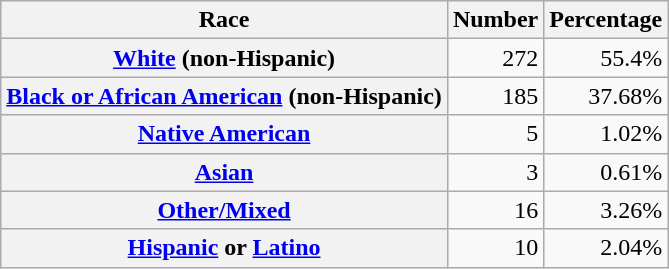<table class="wikitable" style="text-align:right">
<tr>
<th scope="col">Race</th>
<th scope="col">Number</th>
<th scope="col">Percentage</th>
</tr>
<tr>
<th scope="row"><a href='#'>White</a> (non-Hispanic)</th>
<td>272</td>
<td>55.4%</td>
</tr>
<tr>
<th scope="row"><a href='#'>Black or African American</a> (non-Hispanic)</th>
<td>185</td>
<td>37.68%</td>
</tr>
<tr>
<th scope="row"><a href='#'>Native American</a></th>
<td>5</td>
<td>1.02%</td>
</tr>
<tr>
<th scope="row"><a href='#'>Asian</a></th>
<td>3</td>
<td>0.61%</td>
</tr>
<tr>
<th scope="row"><a href='#'>Other/Mixed</a></th>
<td>16</td>
<td>3.26%</td>
</tr>
<tr>
<th scope="row"><a href='#'>Hispanic</a> or <a href='#'>Latino</a></th>
<td>10</td>
<td>2.04%</td>
</tr>
</table>
